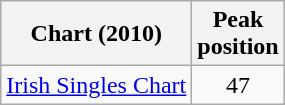<table class="wikitable sortable">
<tr>
<th>Chart (2010)</th>
<th>Peak<br>position</th>
</tr>
<tr>
<td><a href='#'>Irish Singles Chart</a></td>
<td style="text-align:center;">47</td>
</tr>
</table>
